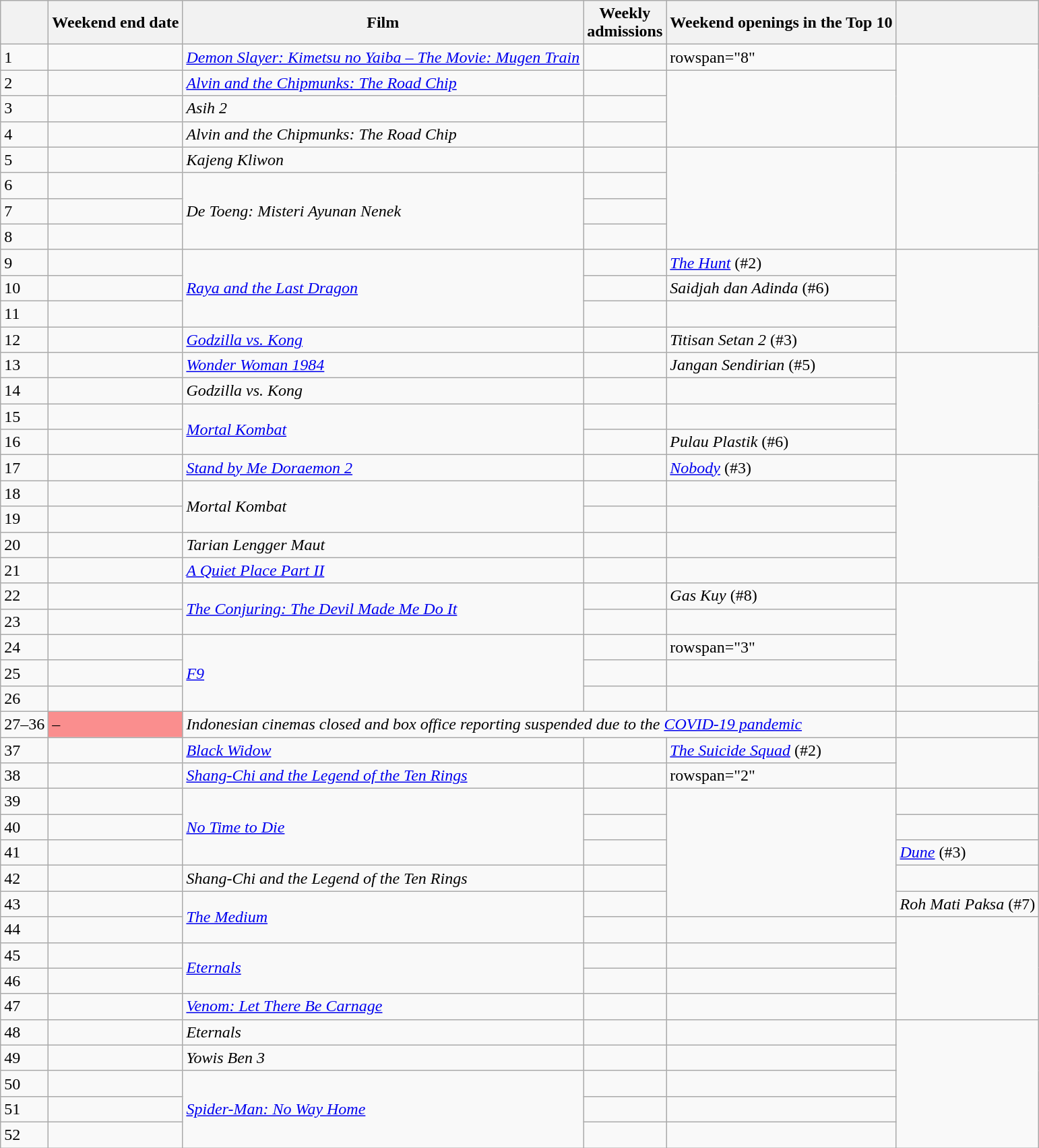<table class="wikitable sortable">
<tr>
<th></th>
<th>Weekend end date</th>
<th>Film</th>
<th>Weekly<br>admissions</th>
<th>Weekend openings in the Top 10</th>
<th class="unsortable"></th>
</tr>
<tr>
<td>1</td>
<td></td>
<td><em><a href='#'>Demon Slayer: Kimetsu no Yaiba – The Movie: Mugen Train</a></em></td>
<td></td>
<td>rowspan="8" </td>
<td rowspan="4"></td>
</tr>
<tr>
<td>2</td>
<td></td>
<td><em><a href='#'>Alvin and the Chipmunks: The Road Chip</a></em></td>
<td></td>
</tr>
<tr>
<td>3</td>
<td></td>
<td><em>Asih 2</em></td>
<td></td>
</tr>
<tr>
<td>4</td>
<td></td>
<td><em>Alvin and the Chipmunks: The Road Chip</em></td>
<td></td>
</tr>
<tr>
<td>5</td>
<td></td>
<td><em>Kajeng Kliwon</em></td>
<td></td>
<td rowspan="4"></td>
</tr>
<tr>
<td>6</td>
<td></td>
<td rowspan="3"><em>De Toeng: Misteri Ayunan Nenek</em></td>
<td></td>
</tr>
<tr>
<td>7</td>
<td></td>
<td></td>
</tr>
<tr>
<td>8</td>
<td></td>
<td></td>
</tr>
<tr>
<td>9</td>
<td></td>
<td rowspan="3"><em><a href='#'>Raya and the Last Dragon</a></em></td>
<td></td>
<td><em><a href='#'>The Hunt</a></em> (#2)</td>
<td rowspan="4"></td>
</tr>
<tr>
<td>10</td>
<td></td>
<td></td>
<td><em>Saidjah dan Adinda</em> (#6)</td>
</tr>
<tr>
<td>11</td>
<td></td>
<td></td>
<td></td>
</tr>
<tr>
<td>12</td>
<td></td>
<td><em><a href='#'>Godzilla vs. Kong</a></em></td>
<td></td>
<td><em>Titisan Setan 2</em> (#3)</td>
</tr>
<tr>
<td>13</td>
<td></td>
<td><em><a href='#'>Wonder Woman 1984</a></em></td>
<td></td>
<td><em>Jangan Sendirian</em> (#5)</td>
<td rowspan="4"></td>
</tr>
<tr>
<td>14</td>
<td></td>
<td><em>Godzilla vs. Kong</em></td>
<td></td>
<td></td>
</tr>
<tr>
<td>15</td>
<td></td>
<td rowspan="2"><em><a href='#'>Mortal Kombat</a></em></td>
<td></td>
<td></td>
</tr>
<tr>
<td>16</td>
<td></td>
<td></td>
<td><em>Pulau Plastik</em> (#6)</td>
</tr>
<tr>
<td>17</td>
<td></td>
<td><em><a href='#'>Stand by Me Doraemon 2</a></em></td>
<td></td>
<td><em><a href='#'>Nobody</a></em> (#3)</td>
<td rowspan="5"></td>
</tr>
<tr>
<td>18</td>
<td></td>
<td rowspan="2"><em>Mortal Kombat</em></td>
<td></td>
<td></td>
</tr>
<tr>
<td>19</td>
<td></td>
<td></td>
<td></td>
</tr>
<tr>
<td>20</td>
<td></td>
<td><em>Tarian Lengger Maut</em></td>
<td></td>
<td></td>
</tr>
<tr>
<td>21</td>
<td></td>
<td><em><a href='#'>A Quiet Place Part II</a></em></td>
<td></td>
<td></td>
</tr>
<tr>
<td>22</td>
<td></td>
<td rowspan="2"><em><a href='#'>The Conjuring: The Devil Made Me Do It</a></em></td>
<td></td>
<td><em>Gas Kuy</em> (#8)</td>
<td rowspan="4"></td>
</tr>
<tr>
<td>23</td>
<td></td>
<td></td>
<td></td>
</tr>
<tr>
<td>24</td>
<td></td>
<td rowspan="3"><em><a href='#'>F9</a></em></td>
<td></td>
<td>rowspan="3" </td>
</tr>
<tr>
<td>25</td>
<td></td>
<td></td>
</tr>
<tr>
<td>26</td>
<td></td>
<td></td>
<td></td>
</tr>
<tr>
<td>27–36</td>
<td style="background: #fa8e8e;"> – </td>
<td colspan="3"><em>Indonesian cinemas closed and box office reporting suspended due to the <a href='#'>COVID-19 pandemic</a></em></td>
<td></td>
</tr>
<tr>
<td>37</td>
<td></td>
<td><em><a href='#'>Black Widow</a></em></td>
<td></td>
<td><em><a href='#'>The Suicide Squad</a></em> (#2)</td>
<td rowspan="2"></td>
</tr>
<tr>
<td>38</td>
<td></td>
<td><em><a href='#'>Shang-Chi and the Legend of the Ten Rings</a></em></td>
<td></td>
<td>rowspan="2" </td>
</tr>
<tr>
<td>39</td>
<td></td>
<td rowspan="3"><em><a href='#'>No Time to Die</a></em></td>
<td></td>
<td rowspan="5"></td>
</tr>
<tr>
<td>40</td>
<td></td>
<td></td>
<td></td>
</tr>
<tr>
<td>41</td>
<td></td>
<td></td>
<td><em><a href='#'>Dune</a></em> (#3)</td>
</tr>
<tr>
<td>42</td>
<td></td>
<td><em>Shang-Chi and the Legend of the Ten Rings</em></td>
<td></td>
<td></td>
</tr>
<tr>
<td>43</td>
<td></td>
<td rowspan="2"><em><a href='#'>The Medium</a></em></td>
<td></td>
<td><em>Roh Mati Paksa</em> (#7)</td>
</tr>
<tr>
<td>44</td>
<td></td>
<td></td>
<td></td>
<td rowspan="4"></td>
</tr>
<tr>
<td>45</td>
<td></td>
<td rowspan="2"><em><a href='#'>Eternals</a></em></td>
<td></td>
<td></td>
</tr>
<tr>
<td>46</td>
<td></td>
<td></td>
<td></td>
</tr>
<tr>
<td>47</td>
<td></td>
<td><em><a href='#'>Venom: Let There Be Carnage</a></em></td>
<td></td>
<td></td>
</tr>
<tr>
<td>48</td>
<td></td>
<td><em>Eternals</em></td>
<td></td>
<td></td>
<td rowspan="5"></td>
</tr>
<tr>
<td>49</td>
<td></td>
<td><em>Yowis Ben 3</em></td>
<td></td>
<td></td>
</tr>
<tr>
<td>50</td>
<td></td>
<td rowspan="3"><em><a href='#'>Spider-Man: No Way Home</a></em></td>
<td></td>
<td></td>
</tr>
<tr>
<td>51</td>
<td></td>
<td></td>
<td></td>
</tr>
<tr>
<td>52</td>
<td></td>
<td></td>
<td></td>
</tr>
</table>
